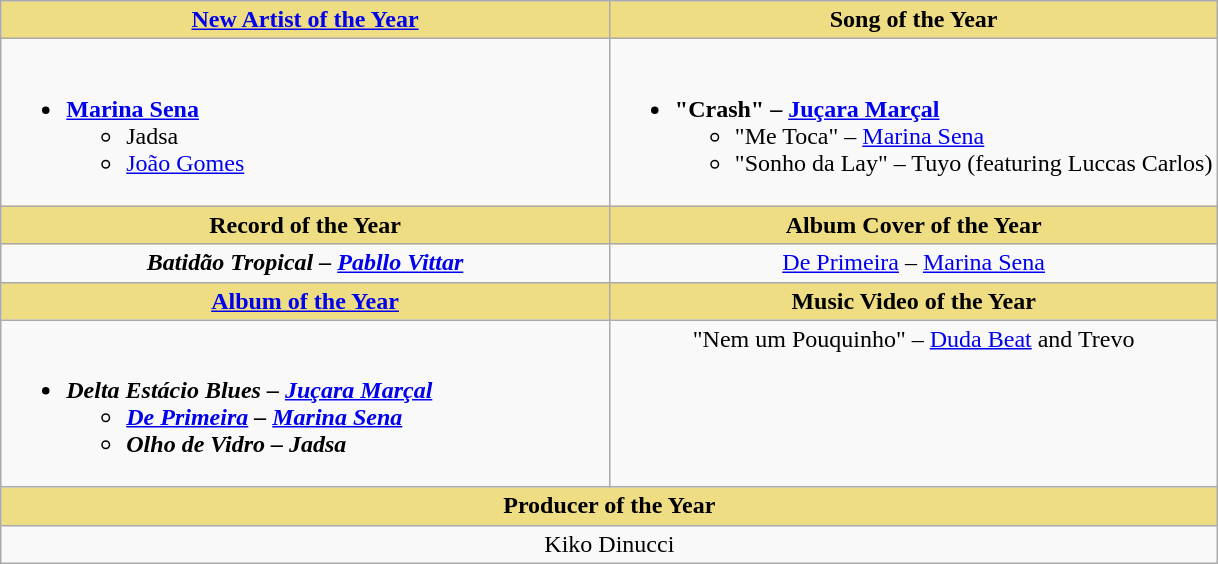<table class="wikitable">
<tr>
<th style="background:#EEDD82;width:50%"><a href='#'>New Artist of the Year</a></th>
<th style="background:#EEDD82;width:50%">Song of the Year</th>
</tr>
<tr>
<td valign="top"><br><ul><li><strong><a href='#'>Marina Sena</a></strong><ul><li>Jadsa</li><li><a href='#'>João Gomes</a></li></ul></li></ul></td>
<td valign="top"><br><ul><li><strong>"Crash" – <a href='#'>Juçara Marçal</a></strong><ul><li>"Me Toca" – <a href='#'>Marina Sena</a></li><li>"Sonho da Lay" – Tuyo (featuring Luccas Carlos)</li></ul></li></ul></td>
</tr>
<tr>
<th style="background:#EEDD82;width:50%">Record of the Year</th>
<th style="background:#EEDD82;width:50%">Album Cover of the Year</th>
</tr>
<tr>
<td valign="top" align="center"><strong><em>Batidão Tropical<em> – <a href='#'>Pabllo Vittar</a><strong></td>
<td valign="top" align="center"></em></strong><a href='#'>De Primeira</a></em> – <a href='#'>Marina Sena</a></strong></td>
</tr>
<tr>
<th style="background:#EEDD82;width:50%"><a href='#'>Album of the Year</a></th>
<th style="background:#EEDD82;width:50%">Music Video of the Year</th>
</tr>
<tr>
<td valign="top"><br><ul><li><strong><em>Delta Estácio Blues<em> – <a href='#'>Juçara Marçal</a><strong><ul><li></em><a href='#'>De Primeira</a><em> – <a href='#'>Marina Sena</a></li><li></em>Olho de Vidro<em> – Jadsa</li></ul></li></ul></td>
<td valign="top" align="center"></strong>"Nem um Pouquinho" – <a href='#'>Duda Beat</a> and Trevo<strong></td>
</tr>
<tr>
<th colspan="2" style="background:#EEDD82; width:50%">Producer of the Year</th>
</tr>
<tr>
<td colspan="2" style="vertical-align:top;" align="center"></strong>Kiko Dinucci<strong></td>
</tr>
</table>
